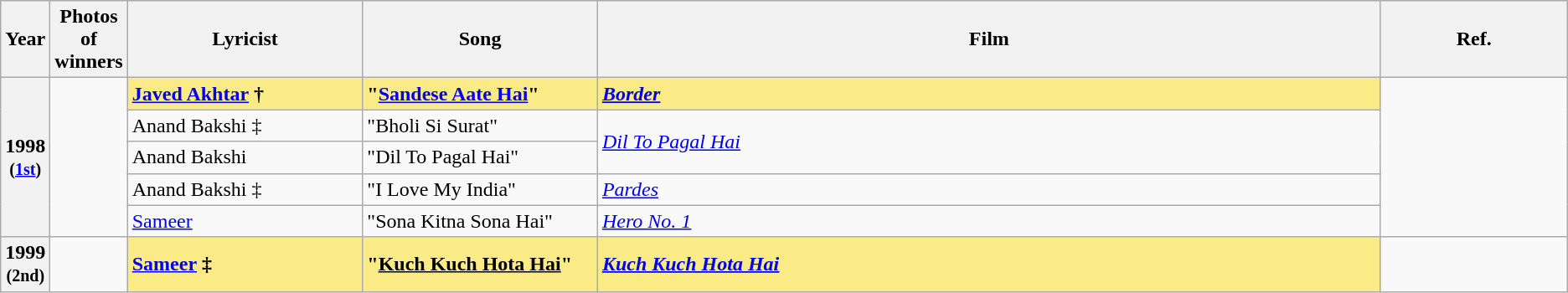<table class="wikitable sortable" style="text-align:left;">
<tr>
<th scope="col" style="width:3%; text-align:center;">Year</th>
<th scope="col" style="width:3%;text-align:center;">Photos of winners</th>
<th scope="col" style="width:15%;text-align:center;">Lyricist</th>
<th scope="col" style="width:15%;text-align:center;">Song</th>
<th>Film</th>
<th>Ref.</th>
</tr>
<tr>
<th rowspan="5" scope="row" style="text-align:center">1998<br><small>(<a href='#'>1</a></small><small><a href='#'>st</a>)</small></th>
<td rowspan="5"></td>
<td style="background:#FAEB86;"><strong><a href='#'>Javed Akhtar</a></strong> <strong>†</strong></td>
<td style="background:#FAEB86;"><strong>"<a href='#'>Sandese Aate Hai</a>"</strong></td>
<td style="background:#FAEB86;"><strong><em><a href='#'><u>Border</u></a></em></strong></td>
<td rowspan="5"></td>
</tr>
<tr>
<td>Anand Bakshi ‡</td>
<td>"Bholi Si Surat"</td>
<td rowspan="2"><em><a href='#'>Dil To Pagal Hai</a></em></td>
</tr>
<tr>
<td>Anand Bakshi</td>
<td>"Dil To Pagal Hai"</td>
</tr>
<tr>
<td>Anand Bakshi ‡</td>
<td>"I Love My India"</td>
<td><em><a href='#'>Pardes</a></em></td>
</tr>
<tr>
<td><a href='#'>Sameer</a></td>
<td>"Sona Kitna Sona Hai"</td>
<td><em><a href='#'>Hero No. 1</a></em></td>
</tr>
<tr>
<th scope="row" style="text-align:center">1999<br><small>(</small><small>2nd)</small></th>
<td></td>
<td style="background:#FAEB86;"><strong><a href='#'>Sameer</a></strong> <strong>‡</strong></td>
<td style="background:#FAEB86;"><strong>"<u>Kuch Kuch Hota Hai</u>"</strong></td>
<td style="background:#FAEB86;"><a href='#'><strong><em><u>Kuch Kuch Hota Hai</u></em></strong></a></td>
<td></td>
</tr>
</table>
